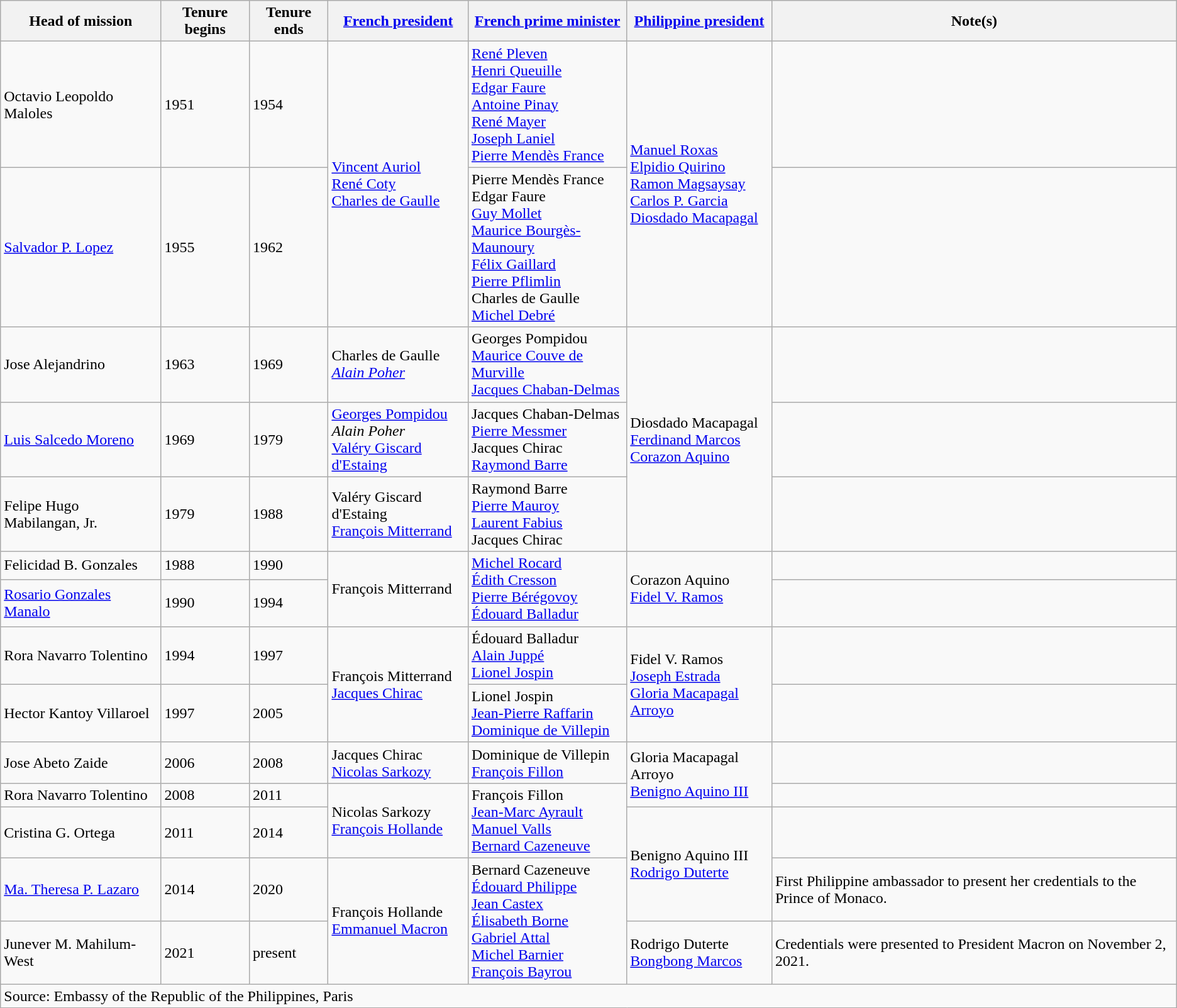<table class=wikitable>
<tr>
<th>Head of mission</th>
<th>Tenure begins</th>
<th>Tenure ends</th>
<th><a href='#'>French president</a></th>
<th><a href='#'>French prime minister</a></th>
<th><a href='#'>Philippine president</a></th>
<th>Note(s)</th>
</tr>
<tr>
<td>Octavio Leopoldo Maloles</td>
<td>1951</td>
<td>1954</td>
<td rowspan="2"><a href='#'>Vincent Auriol</a><br><a href='#'>René Coty</a><br><a href='#'>Charles de Gaulle</a></td>
<td><a href='#'>René Pleven</a><br><a href='#'>Henri Queuille</a><br><a href='#'>Edgar Faure</a><br><a href='#'>Antoine Pinay</a><br><a href='#'>René Mayer</a><br><a href='#'>Joseph Laniel</a><br><a href='#'>Pierre Mendès France</a></td>
<td rowspan="2"><a href='#'>Manuel Roxas</a><br><a href='#'>Elpidio Quirino</a><br><a href='#'>Ramon Magsaysay</a><br><a href='#'>Carlos P. Garcia</a><br><a href='#'>Diosdado Macapagal</a></td>
<td></td>
</tr>
<tr>
<td><a href='#'>Salvador P. Lopez</a></td>
<td>1955</td>
<td>1962</td>
<td>Pierre Mendès France<br>Edgar Faure<br><a href='#'>Guy Mollet</a><br><a href='#'>Maurice Bourgès-Maunoury</a><br><a href='#'>Félix Gaillard</a><br><a href='#'>Pierre Pflimlin</a><br>Charles de Gaulle<br><a href='#'>Michel Debré</a></td>
<td></td>
</tr>
<tr>
<td>Jose Alejandrino</td>
<td>1963</td>
<td>1969</td>
<td>Charles de Gaulle<br><em><a href='#'>Alain Poher</a></em></td>
<td>Georges Pompidou<br><a href='#'>Maurice Couve de Murville</a><br><a href='#'>Jacques Chaban-Delmas</a></td>
<td rowspan="3">Diosdado Macapagal<br><a href='#'>Ferdinand Marcos</a><br><a href='#'>Corazon Aquino</a></td>
<td></td>
</tr>
<tr>
<td><a href='#'>Luis Salcedo Moreno</a></td>
<td>1969</td>
<td>1979</td>
<td><a href='#'>Georges Pompidou</a><br><em>Alain Poher</em><br><a href='#'>Valéry Giscard d'Estaing</a></td>
<td>Jacques Chaban-Delmas<br><a href='#'>Pierre Messmer</a><br>Jacques Chirac<br><a href='#'>Raymond Barre</a></td>
<td></td>
</tr>
<tr>
<td>Felipe Hugo Mabilangan, Jr.</td>
<td>1979</td>
<td>1988</td>
<td>Valéry Giscard d'Estaing<br><a href='#'>François Mitterrand</a></td>
<td>Raymond Barre<br><a href='#'>Pierre Mauroy</a><br><a href='#'>Laurent Fabius</a><br>Jacques Chirac</td>
<td></td>
</tr>
<tr>
<td>Felicidad B. Gonzales</td>
<td>1988</td>
<td>1990</td>
<td rowspan="2">François Mitterrand</td>
<td rowspan="2"><a href='#'>Michel Rocard</a><br><a href='#'>Édith Cresson</a><br><a href='#'>Pierre Bérégovoy</a><br><a href='#'>Édouard Balladur</a></td>
<td rowspan="2">Corazon Aquino<br><a href='#'>Fidel V. Ramos</a></td>
<td></td>
</tr>
<tr>
<td><a href='#'>Rosario Gonzales Manalo</a></td>
<td>1990</td>
<td>1994</td>
<td></td>
</tr>
<tr>
<td>Rora Navarro Tolentino</td>
<td>1994</td>
<td>1997</td>
<td rowspan="2">François Mitterrand<br><a href='#'>Jacques Chirac</a></td>
<td>Édouard Balladur<br><a href='#'>Alain Juppé</a><br><a href='#'>Lionel Jospin</a></td>
<td rowspan="2">Fidel V. Ramos<br><a href='#'>Joseph Estrada</a><br><a href='#'>Gloria Macapagal Arroyo</a></td>
<td></td>
</tr>
<tr>
<td>Hector Kantoy Villaroel</td>
<td>1997</td>
<td>2005</td>
<td>Lionel Jospin<br><a href='#'>Jean-Pierre Raffarin</a><br><a href='#'>Dominique de Villepin</a></td>
<td></td>
</tr>
<tr>
<td>Jose Abeto Zaide</td>
<td>2006</td>
<td>2008</td>
<td>Jacques Chirac<br><a href='#'>Nicolas Sarkozy</a></td>
<td>Dominique de Villepin<br><a href='#'>François Fillon</a></td>
<td rowspan="2">Gloria Macapagal Arroyo<br><a href='#'>Benigno Aquino III</a></td>
<td></td>
</tr>
<tr>
<td>Rora Navarro Tolentino</td>
<td>2008</td>
<td>2011</td>
<td rowspan="2">Nicolas Sarkozy<br><a href='#'>François Hollande</a></td>
<td rowspan="2">François Fillon<br><a href='#'>Jean-Marc Ayrault</a><br><a href='#'>Manuel Valls</a><br><a href='#'>Bernard Cazeneuve</a></td>
<td></td>
</tr>
<tr>
<td>Cristina G. Ortega</td>
<td>2011</td>
<td>2014</td>
<td rowspan="2">Benigno Aquino III<br><a href='#'>Rodrigo Duterte</a></td>
<td></td>
</tr>
<tr>
<td><a href='#'>Ma. Theresa P. Lazaro</a></td>
<td>2014</td>
<td>2020</td>
<td rowspan="2">François Hollande<br><a href='#'>Emmanuel Macron</a></td>
<td rowspan="2">Bernard Cazeneuve<br><a href='#'>Édouard Philippe</a><br><a href='#'>Jean Castex</a><br><a href='#'>Élisabeth Borne</a><br><a href='#'>Gabriel Attal</a><br><a href='#'>Michel Barnier</a><br><a href='#'>François Bayrou</a></td>
<td>First Philippine ambassador to present her credentials to the Prince of Monaco.</td>
</tr>
<tr>
<td>Junever M. Mahilum-West</td>
<td>2021</td>
<td>present</td>
<td>Rodrigo Duterte<br><a href='#'>Bongbong Marcos</a></td>
<td>Credentials were presented to President Macron on November 2, 2021.</td>
</tr>
<tr>
<td colspan=7>Source: Embassy of the Republic of the Philippines, Paris</td>
</tr>
</table>
